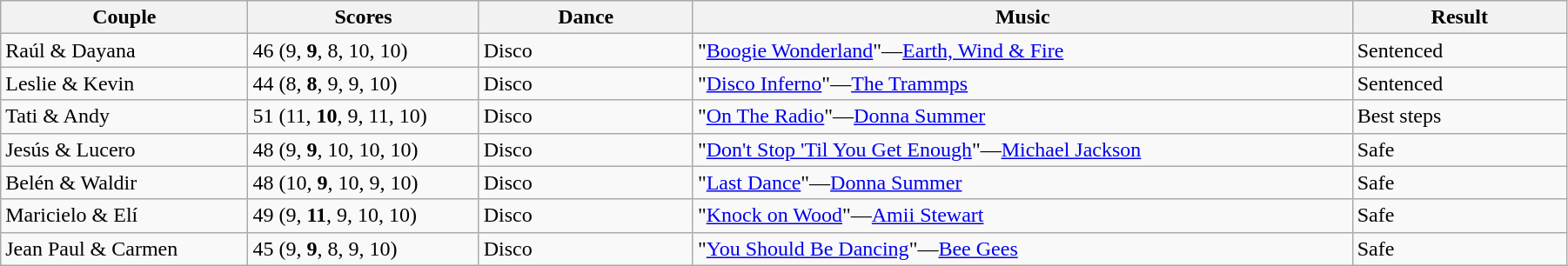<table class="wikitable sortable" style="width:95%; white-space:nowrap;">
<tr>
<th style="width:15%;">Couple</th>
<th style="width:14%;">Scores</th>
<th style="width:13%;">Dance</th>
<th style="width:40%;">Music</th>
<th style="width:13%;">Result</th>
</tr>
<tr>
<td>Raúl & Dayana</td>
<td>46 (9, <strong>9</strong>, 8, 10, 10)</td>
<td>Disco</td>
<td>"<a href='#'>Boogie Wonderland</a>"—<a href='#'>Earth, Wind & Fire</a></td>
<td>Sentenced</td>
</tr>
<tr>
<td>Leslie & Kevin</td>
<td>44 (8, <strong>8</strong>, 9, 9, 10)</td>
<td>Disco</td>
<td>"<a href='#'>Disco Inferno</a>"—<a href='#'>The Trammps</a></td>
<td>Sentenced</td>
</tr>
<tr>
<td>Tati & Andy</td>
<td>51 (11, <strong>10</strong>, 9, 11, 10)</td>
<td>Disco</td>
<td>"<a href='#'>On The Radio</a>"—<a href='#'>Donna Summer</a></td>
<td>Best steps</td>
</tr>
<tr>
<td>Jesús & Lucero</td>
<td>48 (9, <strong>9</strong>, 10, 10, 10)</td>
<td>Disco</td>
<td>"<a href='#'>Don't Stop 'Til You Get Enough</a>"—<a href='#'>Michael Jackson</a></td>
<td>Safe</td>
</tr>
<tr>
<td>Belén & Waldir</td>
<td>48 (10, <strong>9</strong>, 10, 9, 10)</td>
<td>Disco</td>
<td>"<a href='#'>Last Dance</a>"—<a href='#'>Donna Summer</a></td>
<td>Safe</td>
</tr>
<tr>
<td>Maricielo & Elí</td>
<td>49 (9, <strong>11</strong>, 9, 10, 10)</td>
<td>Disco</td>
<td>"<a href='#'>Knock on Wood</a>"—<a href='#'>Amii Stewart</a></td>
<td>Safe</td>
</tr>
<tr>
<td>Jean Paul & Carmen</td>
<td>45 (9, <strong>9</strong>, 8, 9, 10)</td>
<td>Disco</td>
<td>"<a href='#'>You Should Be Dancing</a>"—<a href='#'>Bee Gees</a></td>
<td>Safe</td>
</tr>
</table>
